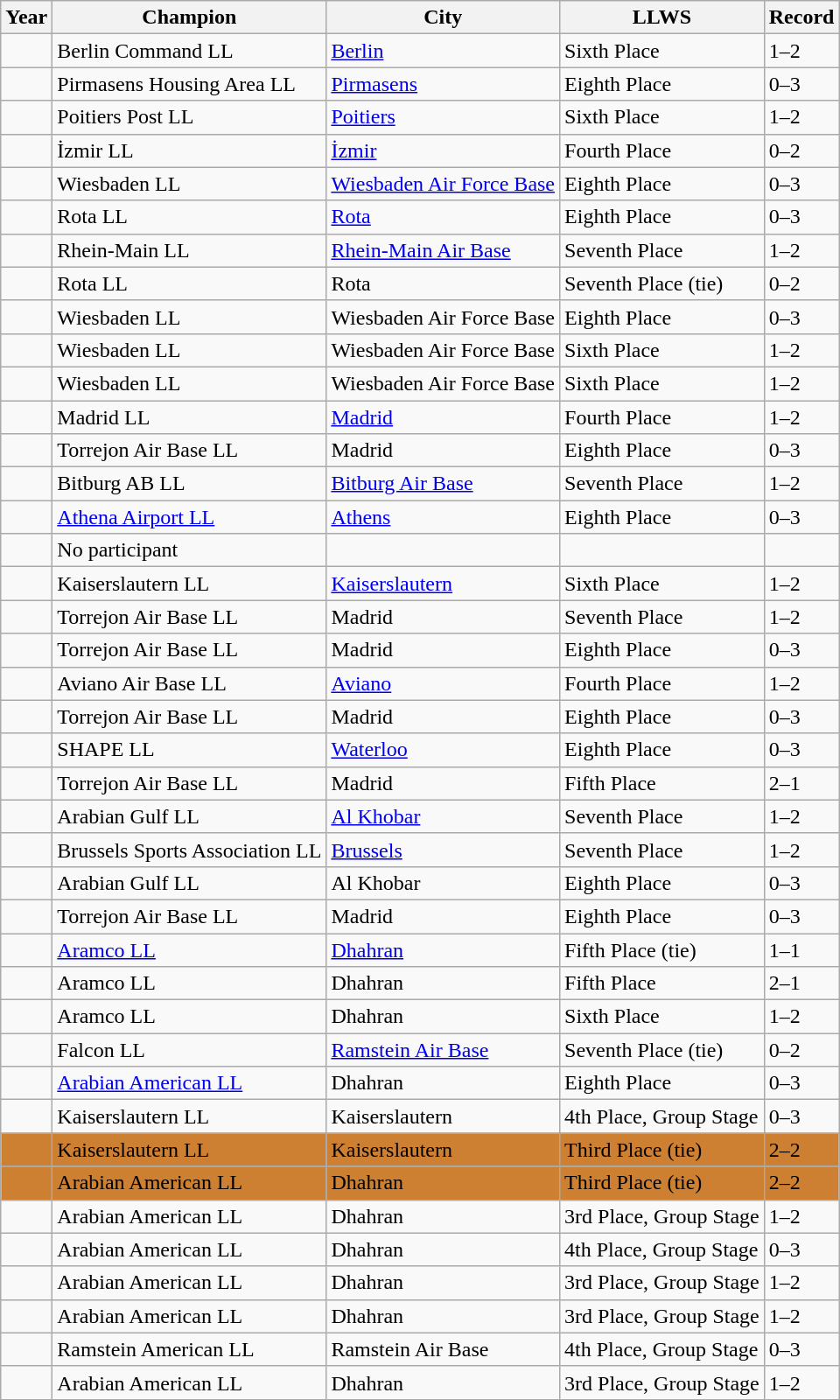<table class="wikitable">
<tr>
<th>Year</th>
<th>Champion</th>
<th>City</th>
<th>LLWS</th>
<th>Record</th>
</tr>
<tr>
<td></td>
<td>Berlin Command LL</td>
<td> <a href='#'>Berlin</a></td>
<td>Sixth Place</td>
<td>1–2</td>
</tr>
<tr>
<td></td>
<td>Pirmasens Housing Area LL</td>
<td> <a href='#'>Pirmasens</a></td>
<td>Eighth Place</td>
<td>0–3</td>
</tr>
<tr>
<td></td>
<td>Poitiers Post LL</td>
<td> <a href='#'>Poitiers</a></td>
<td>Sixth Place</td>
<td>1–2</td>
</tr>
<tr>
<td></td>
<td>İzmir LL</td>
<td> <a href='#'>İzmir</a></td>
<td>Fourth Place</td>
<td>0–2</td>
</tr>
<tr>
<td></td>
<td>Wiesbaden LL</td>
<td> <a href='#'>Wiesbaden Air Force Base</a></td>
<td>Eighth Place</td>
<td>0–3</td>
</tr>
<tr>
<td></td>
<td>Rota LL</td>
<td> <a href='#'>Rota</a></td>
<td>Eighth Place</td>
<td>0–3</td>
</tr>
<tr>
<td></td>
<td>Rhein-Main LL</td>
<td> <a href='#'>Rhein-Main Air Base</a></td>
<td>Seventh Place</td>
<td>1–2</td>
</tr>
<tr>
<td></td>
<td>Rota LL</td>
<td> Rota</td>
<td>Seventh Place (tie)</td>
<td>0–2</td>
</tr>
<tr>
<td></td>
<td>Wiesbaden LL</td>
<td> Wiesbaden Air Force Base</td>
<td>Eighth Place</td>
<td>0–3</td>
</tr>
<tr>
<td></td>
<td>Wiesbaden LL</td>
<td> Wiesbaden Air Force Base</td>
<td>Sixth Place</td>
<td>1–2</td>
</tr>
<tr>
<td></td>
<td>Wiesbaden LL</td>
<td> Wiesbaden Air Force Base</td>
<td>Sixth Place</td>
<td>1–2</td>
</tr>
<tr>
<td></td>
<td>Madrid LL</td>
<td> <a href='#'>Madrid</a></td>
<td>Fourth Place</td>
<td>1–2</td>
</tr>
<tr>
<td></td>
<td>Torrejon Air Base LL</td>
<td> Madrid</td>
<td>Eighth Place</td>
<td>0–3</td>
</tr>
<tr>
<td></td>
<td>Bitburg AB LL</td>
<td> <a href='#'>Bitburg Air Base</a></td>
<td>Seventh Place</td>
<td>1–2</td>
</tr>
<tr>
<td></td>
<td><a href='#'>Athena Airport LL</a></td>
<td> <a href='#'>Athens</a></td>
<td>Eighth Place</td>
<td>0–3</td>
</tr>
<tr>
<td></td>
<td>No participant</td>
<td></td>
<td></td>
<td></td>
</tr>
<tr>
<td></td>
<td>Kaiserslautern LL</td>
<td> <a href='#'>Kaiserslautern</a></td>
<td>Sixth Place</td>
<td>1–2</td>
</tr>
<tr>
<td></td>
<td>Torrejon Air Base LL</td>
<td> Madrid</td>
<td>Seventh Place</td>
<td>1–2</td>
</tr>
<tr>
<td></td>
<td>Torrejon Air Base LL</td>
<td> Madrid</td>
<td>Eighth Place</td>
<td>0–3</td>
</tr>
<tr>
<td></td>
<td>Aviano Air Base LL</td>
<td> <a href='#'>Aviano</a></td>
<td>Fourth Place</td>
<td>1–2</td>
</tr>
<tr>
<td></td>
<td>Torrejon Air Base LL</td>
<td> Madrid</td>
<td>Eighth Place</td>
<td>0–3</td>
</tr>
<tr>
<td></td>
<td>SHAPE LL</td>
<td> <a href='#'>Waterloo</a></td>
<td>Eighth Place</td>
<td>0–3</td>
</tr>
<tr>
<td></td>
<td>Torrejon Air Base LL</td>
<td> Madrid</td>
<td>Fifth Place</td>
<td>2–1</td>
</tr>
<tr>
<td></td>
<td>Arabian Gulf LL</td>
<td> <a href='#'>Al Khobar</a></td>
<td>Seventh Place</td>
<td>1–2</td>
</tr>
<tr>
<td></td>
<td>Brussels Sports Association LL</td>
<td> <a href='#'>Brussels</a></td>
<td>Seventh Place</td>
<td>1–2</td>
</tr>
<tr>
<td></td>
<td>Arabian Gulf LL</td>
<td> Al Khobar</td>
<td>Eighth Place</td>
<td>0–3</td>
</tr>
<tr>
<td></td>
<td>Torrejon Air Base LL</td>
<td> Madrid</td>
<td>Eighth Place</td>
<td>0–3</td>
</tr>
<tr>
<td></td>
<td><a href='#'>Aramco LL</a></td>
<td> <a href='#'>Dhahran</a></td>
<td>Fifth Place (tie)</td>
<td>1–1</td>
</tr>
<tr>
<td></td>
<td>Aramco LL</td>
<td> Dhahran</td>
<td>Fifth Place</td>
<td>2–1</td>
</tr>
<tr>
<td></td>
<td>Aramco LL</td>
<td> Dhahran</td>
<td>Sixth Place</td>
<td>1–2</td>
</tr>
<tr>
<td></td>
<td>Falcon LL</td>
<td> <a href='#'>Ramstein Air Base</a></td>
<td>Seventh Place (tie)</td>
<td>0–2</td>
</tr>
<tr>
<td></td>
<td><a href='#'>Arabian American LL</a></td>
<td> Dhahran</td>
<td>Eighth Place</td>
<td>0–3</td>
</tr>
<tr>
<td></td>
<td>Kaiserslautern LL</td>
<td> Kaiserslautern</td>
<td>4th Place, Group Stage</td>
<td>0–3</td>
</tr>
<tr style="background:#cd7f32;">
<td></td>
<td>Kaiserslautern LL</td>
<td> Kaiserslautern</td>
<td>Third Place (tie)</td>
<td>2–2</td>
</tr>
<tr style="background:#cd7f32;">
<td></td>
<td>Arabian American LL</td>
<td> Dhahran</td>
<td>Third Place (tie)</td>
<td>2–2</td>
</tr>
<tr>
<td></td>
<td>Arabian American LL</td>
<td> Dhahran</td>
<td>3rd Place, Group Stage</td>
<td>1–2</td>
</tr>
<tr>
<td></td>
<td>Arabian American LL</td>
<td> Dhahran</td>
<td>4th Place, Group Stage</td>
<td>0–3</td>
</tr>
<tr>
<td></td>
<td>Arabian American LL</td>
<td> Dhahran</td>
<td>3rd Place, Group Stage</td>
<td>1–2</td>
</tr>
<tr>
<td></td>
<td>Arabian American LL</td>
<td> Dhahran</td>
<td>3rd Place, Group Stage</td>
<td>1–2</td>
</tr>
<tr>
<td></td>
<td>Ramstein American LL</td>
<td> Ramstein Air Base</td>
<td>4th Place, Group Stage</td>
<td>0–3</td>
</tr>
<tr>
<td></td>
<td>Arabian American LL</td>
<td> Dhahran</td>
<td>3rd Place, Group Stage</td>
<td>1–2</td>
</tr>
</table>
